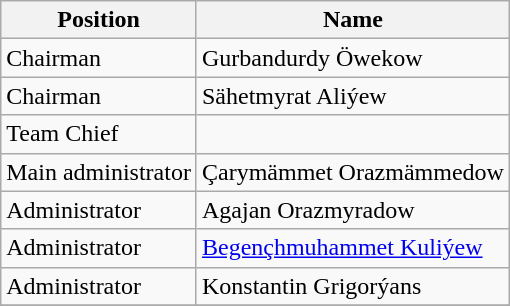<table class="wikitable">
<tr>
<th>Position</th>
<th>Name</th>
</tr>
<tr>
<td>Chairman</td>
<td> Gurbandurdy Öwekow</td>
</tr>
<tr>
<td>Chairman</td>
<td> Sähetmyrat Aliýew</td>
</tr>
<tr>
<td>Team Chief</td>
<td></td>
</tr>
<tr>
<td>Main administrator</td>
<td> Çarymämmet Orazmämmedow</td>
</tr>
<tr>
<td>Administrator</td>
<td> Agajan Orazmyradow</td>
</tr>
<tr>
<td>Administrator</td>
<td> <a href='#'>Begençhmuhammet Kuliýew</a></td>
</tr>
<tr>
<td>Administrator</td>
<td> Konstantin Grigorýans</td>
</tr>
<tr>
</tr>
</table>
